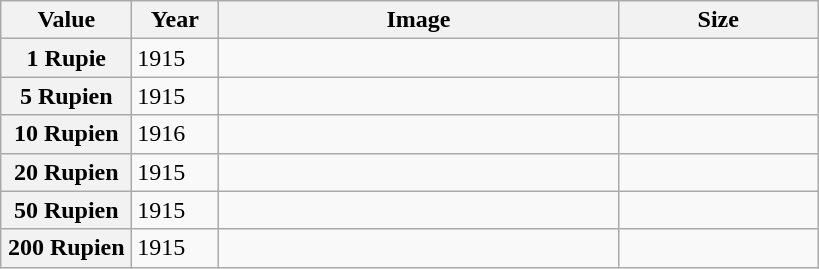<table class="wikitable">
<tr>
<th scope="col" style="width:80px;">Value</th>
<th scope="col" style="width:50px;">Year</th>
<th scope="col" style="width:260px;">Image</th>
<th scope="col" style="width:125px;">Size</th>
</tr>
<tr>
<th scope="row">1 Rupie</th>
<td>1915</td>
<td></td>
<td></td>
</tr>
<tr>
<th scope="row">5 Rupien</th>
<td>1915</td>
<td></td>
<td></td>
</tr>
<tr>
<th scope="row">10 Rupien</th>
<td>1916</td>
<td></td>
<td></td>
</tr>
<tr>
<th scope="row">20 Rupien</th>
<td>1915</td>
<td></td>
<td></td>
</tr>
<tr>
<th scope="row">50 Rupien</th>
<td>1915</td>
<td></td>
<td></td>
</tr>
<tr>
<th scope="row">200 Rupien</th>
<td>1915</td>
<td></td>
<td></td>
</tr>
</table>
